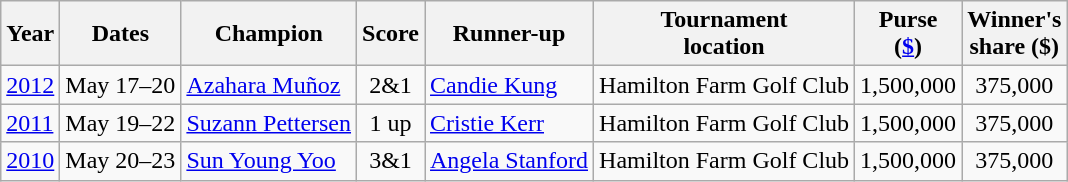<table class="wikitable">
<tr>
<th>Year</th>
<th>Dates</th>
<th>Champion</th>
<th>Score</th>
<th>Runner-up</th>
<th>Tournament<br>location</th>
<th>Purse<br>(<a href='#'>$</a>)</th>
<th>Winner's<br>share ($)</th>
</tr>
<tr>
<td><a href='#'>2012</a></td>
<td>May 17–20</td>
<td> <a href='#'>Azahara Muñoz</a></td>
<td align=center>2&1</td>
<td> <a href='#'>Candie Kung</a></td>
<td>Hamilton Farm Golf Club</td>
<td>1,500,000</td>
<td align=center>375,000</td>
</tr>
<tr>
<td><a href='#'>2011</a></td>
<td>May 19–22</td>
<td> <a href='#'>Suzann Pettersen</a></td>
<td align=center>1 up</td>
<td> <a href='#'>Cristie Kerr</a></td>
<td>Hamilton Farm Golf Club</td>
<td>1,500,000</td>
<td align=center>375,000</td>
</tr>
<tr>
<td><a href='#'>2010</a></td>
<td>May 20–23</td>
<td> <a href='#'>Sun Young Yoo</a></td>
<td align=center>3&1</td>
<td> <a href='#'>Angela Stanford</a></td>
<td>Hamilton Farm Golf Club</td>
<td>1,500,000</td>
<td align=center>375,000</td>
</tr>
</table>
